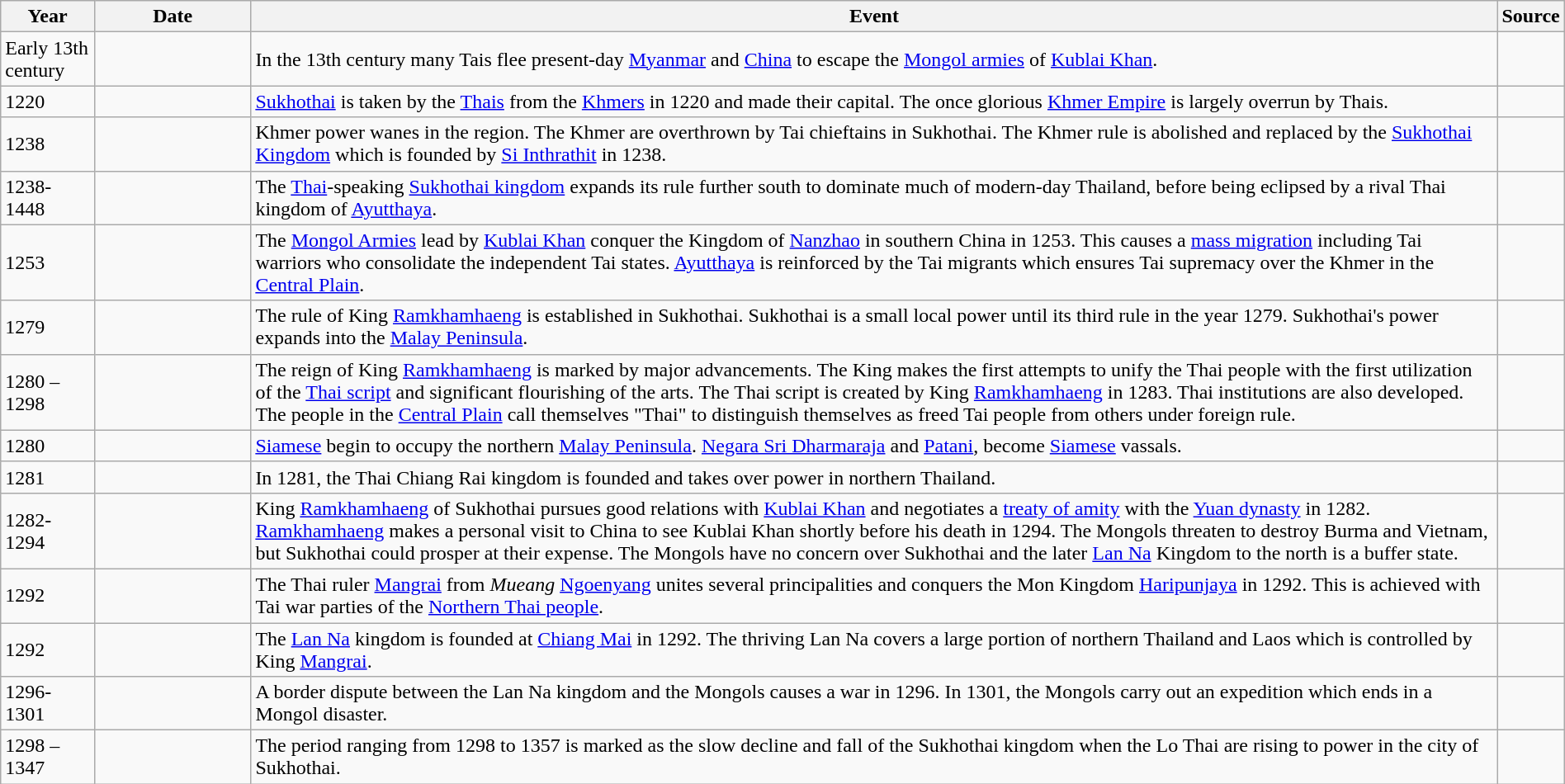<table class="wikitable" width="100%">
<tr>
<th style="width:6%">Year</th>
<th style="width:10%">Date</th>
<th>Event</th>
<th>Source</th>
</tr>
<tr>
<td>Early 13th century</td>
<td></td>
<td>In the 13th century many Tais flee present-day <a href='#'>Myanmar</a> and <a href='#'>China</a> to escape the <a href='#'>Mongol armies</a> of <a href='#'>Kublai Khan</a>.</td>
<td></td>
</tr>
<tr>
<td>1220</td>
<td></td>
<td><a href='#'>Sukhothai</a> is taken by the <a href='#'>Thais</a> from the <a href='#'>Khmers</a> in 1220 and made their capital. The once glorious <a href='#'>Khmer Empire</a> is largely overrun by Thais.</td>
<td></td>
</tr>
<tr>
<td>1238</td>
<td></td>
<td>Khmer power wanes in the region. The Khmer are overthrown by Tai chieftains in Sukhothai. The Khmer rule is abolished and replaced by the <a href='#'>Sukhothai Kingdom</a> which is founded by <a href='#'>Si Inthrathit</a> in 1238.</td>
<td></td>
</tr>
<tr>
<td>1238-1448</td>
<td></td>
<td>The <a href='#'>Thai</a>-speaking <a href='#'>Sukhothai kingdom</a> expands its rule further south to dominate much of modern-day Thailand, before being eclipsed by a rival Thai kingdom of <a href='#'>Ayutthaya</a>.</td>
<td></td>
</tr>
<tr>
<td>1253</td>
<td></td>
<td>The <a href='#'>Mongol Armies</a> lead by <a href='#'>Kublai Khan</a> conquer the Kingdom of <a href='#'>Nanzhao</a> in southern China in 1253. This causes a <a href='#'>mass migration</a> including Tai warriors who consolidate the independent Tai states. <a href='#'>Ayutthaya</a> is reinforced by the Tai migrants which ensures Tai supremacy over the Khmer in the <a href='#'>Central Plain</a>.</td>
<td></td>
</tr>
<tr>
<td>1279</td>
<td></td>
<td>The rule of King <a href='#'>Ramkhamhaeng</a> is established in Sukhothai. Sukhothai is a small local power until its third rule in the year 1279. Sukhothai's power expands into the <a href='#'>Malay Peninsula</a>.</td>
<td></td>
</tr>
<tr>
<td>1280 – 1298</td>
<td></td>
<td>The reign of King <a href='#'>Ramkhamhaeng</a> is marked by major advancements. The King makes the first attempts to unify the Thai people with the first utilization of the <a href='#'>Thai script</a> and significant flourishing of the arts. The Thai script is created by King <a href='#'>Ramkhamhaeng</a> in 1283. Thai institutions are also developed. The people in the <a href='#'>Central Plain</a> call themselves "Thai" to distinguish themselves as freed Tai people from others under foreign rule.</td>
<td></td>
</tr>
<tr>
<td>1280</td>
<td></td>
<td><a href='#'>Siamese</a> begin to occupy the northern <a href='#'>Malay Peninsula</a>. <a href='#'>Negara Sri Dharmaraja</a> and <a href='#'>Patani</a>, become <a href='#'>Siamese</a> vassals.</td>
<td></td>
</tr>
<tr>
<td>1281</td>
<td></td>
<td>In 1281, the Thai Chiang Rai kingdom is founded and takes over power in northern Thailand.</td>
<td></td>
</tr>
<tr>
<td>1282-1294</td>
<td></td>
<td>King <a href='#'>Ramkhamhaeng</a> of Sukhothai pursues good relations with <a href='#'>Kublai Khan</a> and negotiates a <a href='#'>treaty of amity</a> with the <a href='#'>Yuan dynasty</a> in 1282. <a href='#'>Ramkhamhaeng</a> makes a personal visit to China to see Kublai Khan shortly before his death in 1294. The Mongols threaten to destroy Burma and Vietnam, but Sukhothai could prosper at their expense. The Mongols have no concern over Sukhothai and the later <a href='#'>Lan Na</a> Kingdom to the north is a buffer state.</td>
<td></td>
</tr>
<tr>
<td>1292</td>
<td></td>
<td>The Thai ruler <a href='#'>Mangrai</a> from <em>Mueang</em> <a href='#'>Ngoenyang</a> unites several principalities and conquers the Mon Kingdom <a href='#'>Haripunjaya</a> in 1292. This is achieved with Tai war parties of the <a href='#'>Northern Thai people</a>.</td>
<td></td>
</tr>
<tr>
<td>1292</td>
<td></td>
<td>The <a href='#'>Lan Na</a> kingdom is founded at <a href='#'>Chiang Mai</a> in 1292. The thriving Lan Na covers a large portion of northern Thailand and Laos which is controlled by King <a href='#'>Mangrai</a>.</td>
<td></td>
</tr>
<tr>
<td>1296-1301</td>
<td></td>
<td>A border dispute between the Lan Na kingdom and the Mongols causes a war in 1296. In 1301, the Mongols carry out an expedition which ends in a Mongol disaster.</td>
<td></td>
</tr>
<tr>
<td>1298 – 1347</td>
<td></td>
<td>The period ranging from 1298 to 1357 is marked as the slow decline and fall of the Sukhothai kingdom when the Lo Thai are rising to power in the city of Sukhothai.</td>
<td></td>
</tr>
</table>
